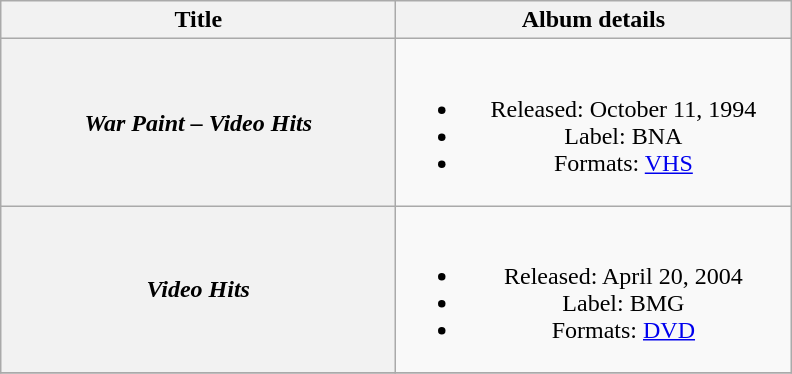<table class="wikitable plainrowheaders" style="text-align:center;">
<tr>
<th scope="col" style="width:16em;">Title</th>
<th scope="col" style="width:16em;">Album details</th>
</tr>
<tr>
<th scope="row"><em>War Paint – Video Hits</em></th>
<td><br><ul><li>Released: October 11, 1994</li><li>Label: BNA</li><li>Formats: <a href='#'>VHS</a></li></ul></td>
</tr>
<tr>
<th scope="row"><em>Video Hits</em></th>
<td><br><ul><li>Released: April 20, 2004</li><li>Label: BMG</li><li>Formats: <a href='#'>DVD</a></li></ul></td>
</tr>
<tr>
</tr>
</table>
